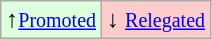<table class="wikitable" align="center">
<tr>
<td style="background:#ddffdd">↑<small><a href='#'>Promoted</a></small></td>
<td style="background:#ffcccc">↓ <small><a href='#'>Relegated</a></small></td>
</tr>
</table>
